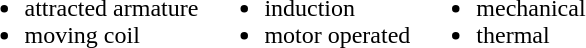<table>
<tr>
<td valign="top"><br><ul><li>attracted armature</li><li>moving coil</li></ul></td>
<td valign="top"><br><ul><li>induction</li><li>motor operated</li></ul></td>
<td valign="top"><br><ul><li>mechanical</li><li>thermal</li></ul></td>
</tr>
</table>
